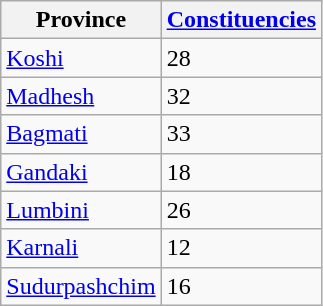<table class="wikitable">
<tr>
<th>Province</th>
<th><a href='#'>Constituencies</a></th>
</tr>
<tr>
<td><a href='#'>Koshi</a></td>
<td>28</td>
</tr>
<tr>
<td><a href='#'>Madhesh</a></td>
<td>32</td>
</tr>
<tr>
<td><a href='#'>Bagmati</a></td>
<td>33</td>
</tr>
<tr>
<td><a href='#'>Gandaki</a></td>
<td>18</td>
</tr>
<tr>
<td><a href='#'>Lumbini</a></td>
<td>26</td>
</tr>
<tr>
<td><a href='#'>Karnali</a></td>
<td>12</td>
</tr>
<tr>
<td><a href='#'>Sudurpashchim</a></td>
<td>16</td>
</tr>
</table>
